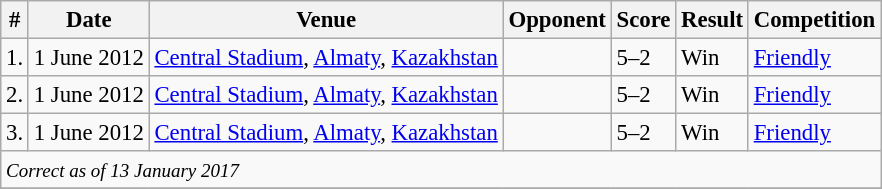<table class="wikitable" style="font-size:95%;">
<tr>
<th>#</th>
<th>Date</th>
<th>Venue</th>
<th>Opponent</th>
<th>Score</th>
<th>Result</th>
<th>Competition</th>
</tr>
<tr>
<td>1.</td>
<td>1 June 2012</td>
<td><a href='#'>Central Stadium</a>, <a href='#'>Almaty</a>, <a href='#'>Kazakhstan</a></td>
<td></td>
<td>5–2</td>
<td>Win</td>
<td><a href='#'>Friendly</a></td>
</tr>
<tr>
<td>2.</td>
<td>1 June 2012</td>
<td><a href='#'>Central Stadium</a>, <a href='#'>Almaty</a>, <a href='#'>Kazakhstan</a></td>
<td></td>
<td>5–2</td>
<td>Win</td>
<td><a href='#'>Friendly</a></td>
</tr>
<tr>
<td>3.</td>
<td>1 June 2012</td>
<td><a href='#'>Central Stadium</a>, <a href='#'>Almaty</a>, <a href='#'>Kazakhstan</a></td>
<td></td>
<td>5–2</td>
<td>Win</td>
<td><a href='#'>Friendly</a></td>
</tr>
<tr>
<td colspan="12"><small><em>Correct as of 13 January 2017</em></small></td>
</tr>
<tr>
</tr>
</table>
